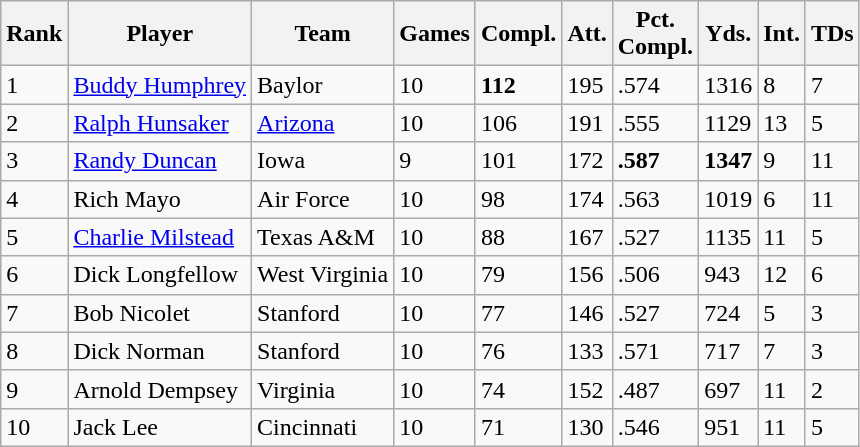<table class="wikitable sortable">
<tr>
<th>Rank</th>
<th>Player</th>
<th>Team</th>
<th>Games</th>
<th>Compl.</th>
<th>Att.</th>
<th>Pct.<br>Compl.</th>
<th>Yds.</th>
<th>Int.</th>
<th>TDs</th>
</tr>
<tr>
<td>1</td>
<td><a href='#'>Buddy Humphrey</a></td>
<td>Baylor</td>
<td>10</td>
<td><strong>112</strong></td>
<td>195</td>
<td>.574</td>
<td>1316</td>
<td>8</td>
<td>7</td>
</tr>
<tr>
<td>2</td>
<td><a href='#'>Ralph Hunsaker</a></td>
<td><a href='#'>Arizona</a></td>
<td>10</td>
<td>106</td>
<td>191</td>
<td>.555</td>
<td>1129</td>
<td>13</td>
<td>5</td>
</tr>
<tr>
<td>3</td>
<td><a href='#'>Randy Duncan</a></td>
<td>Iowa</td>
<td>9</td>
<td>101</td>
<td>172</td>
<td><strong>.587</strong></td>
<td><strong>1347</strong></td>
<td>9</td>
<td>11</td>
</tr>
<tr>
<td>4</td>
<td>Rich Mayo</td>
<td>Air Force</td>
<td>10</td>
<td>98</td>
<td>174</td>
<td>.563</td>
<td>1019</td>
<td>6</td>
<td>11</td>
</tr>
<tr>
<td>5</td>
<td><a href='#'>Charlie Milstead</a></td>
<td>Texas A&M</td>
<td>10</td>
<td>88</td>
<td>167</td>
<td>.527</td>
<td>1135</td>
<td>11</td>
<td>5</td>
</tr>
<tr>
<td>6</td>
<td>Dick Longfellow</td>
<td>West Virginia</td>
<td>10</td>
<td>79</td>
<td>156</td>
<td>.506</td>
<td>943</td>
<td>12</td>
<td>6</td>
</tr>
<tr>
<td>7</td>
<td>Bob Nicolet</td>
<td>Stanford</td>
<td>10</td>
<td>77</td>
<td>146</td>
<td>.527</td>
<td>724</td>
<td>5</td>
<td>3</td>
</tr>
<tr>
<td>8</td>
<td>Dick Norman</td>
<td>Stanford</td>
<td>10</td>
<td>76</td>
<td>133</td>
<td>.571</td>
<td>717</td>
<td>7</td>
<td>3</td>
</tr>
<tr>
<td>9</td>
<td>Arnold Dempsey</td>
<td>Virginia</td>
<td>10</td>
<td>74</td>
<td>152</td>
<td>.487</td>
<td>697</td>
<td>11</td>
<td>2</td>
</tr>
<tr>
<td>10</td>
<td>Jack Lee</td>
<td>Cincinnati</td>
<td>10</td>
<td>71</td>
<td>130</td>
<td>.546</td>
<td>951</td>
<td>11</td>
<td>5</td>
</tr>
</table>
